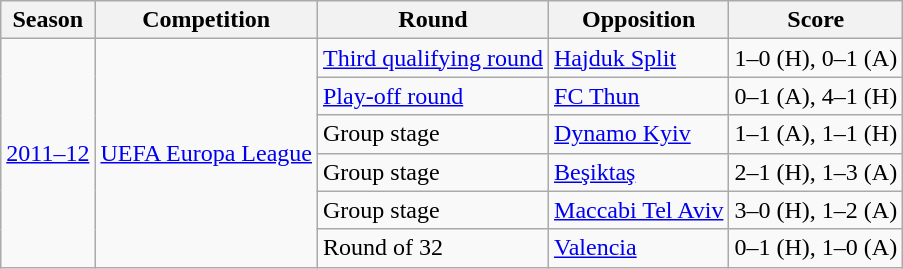<table class="wikitable">
<tr>
<th>Season</th>
<th>Competition</th>
<th>Round</th>
<th>Opposition</th>
<th>Score</th>
</tr>
<tr>
<td rowspan="6"><a href='#'>2011–12</a></td>
<td rowspan="6"><a href='#'>UEFA Europa League</a></td>
<td><a href='#'>Third qualifying round</a></td>
<td> <a href='#'>Hajduk Split</a></td>
<td>1–0 (H), 0–1 (A)</td>
</tr>
<tr>
<td><a href='#'>Play-off round</a></td>
<td> <a href='#'>FC Thun</a></td>
<td>0–1 (A), 4–1 (H)</td>
</tr>
<tr>
<td>Group stage</td>
<td> <a href='#'>Dynamo Kyiv</a></td>
<td>1–1 (A), 1–1 (H)</td>
</tr>
<tr>
<td>Group stage</td>
<td> <a href='#'>Beşiktaş</a></td>
<td>2–1 (H), 1–3 (A)</td>
</tr>
<tr>
<td>Group stage</td>
<td> <a href='#'>Maccabi Tel Aviv</a></td>
<td>3–0 (H), 1–2 (A)</td>
</tr>
<tr>
<td>Round of 32</td>
<td> <a href='#'>Valencia</a></td>
<td>0–1 (H), 1–0 (A)</td>
</tr>
</table>
